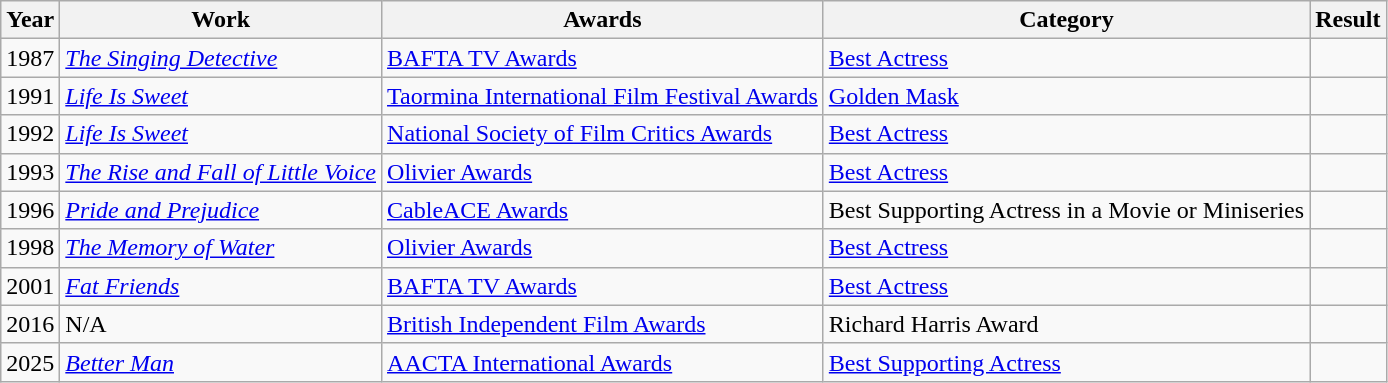<table class="wikitable">
<tr>
<th>Year</th>
<th>Work</th>
<th>Awards</th>
<th>Category</th>
<th>Result</th>
</tr>
<tr>
<td>1987</td>
<td><em><a href='#'>The Singing Detective</a></em></td>
<td><a href='#'>BAFTA TV Awards</a></td>
<td><a href='#'>Best Actress</a></td>
<td></td>
</tr>
<tr>
<td>1991</td>
<td><em><a href='#'>Life Is Sweet</a></em></td>
<td><a href='#'>Taormina International Film Festival Awards</a></td>
<td><a href='#'>Golden Mask</a></td>
<td></td>
</tr>
<tr>
<td>1992</td>
<td><em><a href='#'>Life Is Sweet</a></em></td>
<td><a href='#'>National Society of Film Critics Awards</a></td>
<td><a href='#'>Best Actress</a></td>
<td></td>
</tr>
<tr>
<td>1993</td>
<td><em><a href='#'>The Rise and Fall of Little Voice</a></em></td>
<td><a href='#'>Olivier Awards</a></td>
<td><a href='#'>Best Actress</a></td>
<td></td>
</tr>
<tr>
<td>1996</td>
<td><em><a href='#'>Pride and Prejudice</a></em></td>
<td><a href='#'>CableACE Awards</a></td>
<td>Best Supporting Actress in a Movie or Miniseries</td>
<td></td>
</tr>
<tr>
<td>1998</td>
<td><em><a href='#'>The Memory of Water</a></em></td>
<td><a href='#'>Olivier Awards</a></td>
<td><a href='#'>Best Actress</a></td>
<td></td>
</tr>
<tr>
<td>2001</td>
<td><em><a href='#'>Fat Friends</a></em></td>
<td><a href='#'>BAFTA TV Awards</a></td>
<td><a href='#'>Best Actress</a></td>
<td></td>
</tr>
<tr>
<td>2016</td>
<td>N/A</td>
<td><a href='#'>British Independent Film Awards</a></td>
<td>Richard Harris Award</td>
<td></td>
</tr>
<tr>
<td>2025</td>
<td><em><a href='#'>Better Man</a></em></td>
<td><a href='#'>AACTA International Awards</a></td>
<td><a href='#'>Best Supporting Actress</a></td>
<td></td>
</tr>
</table>
